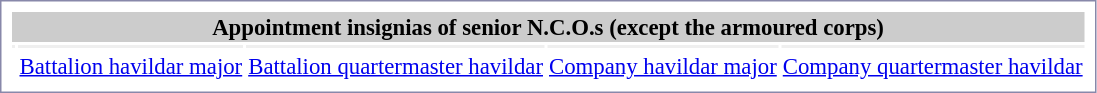<table style="border:1px solid #8888aa; background:#fff; padding:5px; font-size:95%; margin:0 12px 12px 0;">
<tr style="background:#ccc;">
<th colspan=5>Appointment insignias of senior N.C.O.s (except the armoured corps)</th>
</tr>
<tr style="text-align:center; background:#efefef;">
<th></th>
<td></td>
<td></td>
<td></td>
<td></td>
</tr>
<tr style="text-align:center;">
<td></td>
<td><a href='#'>Battalion havildar major</a></td>
<td><a href='#'>Battalion quartermaster havildar</a></td>
<td><a href='#'>Company havildar major</a></td>
<td><a href='#'>Company quartermaster havildar</a></td>
</tr>
</table>
